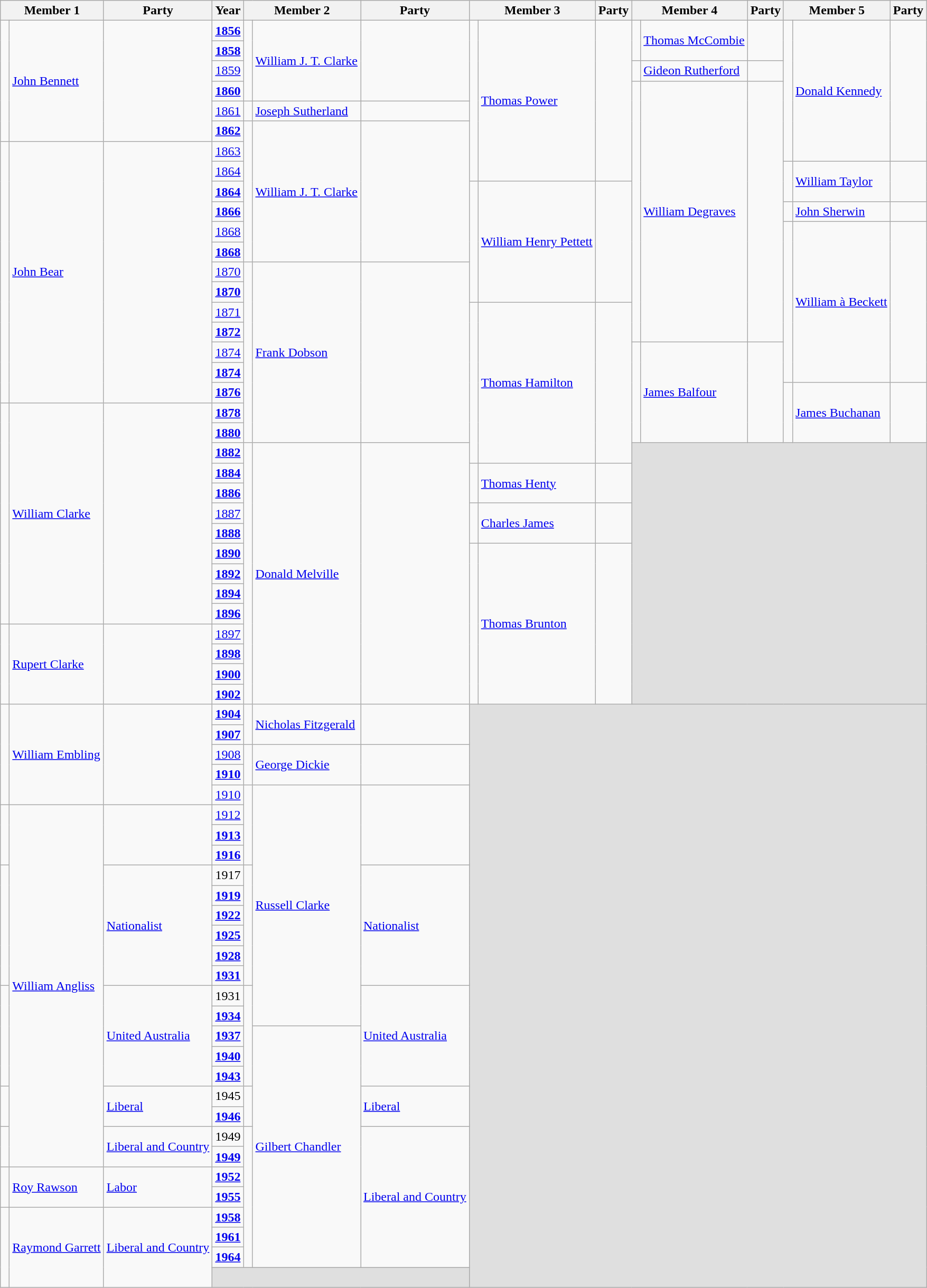<table class="wikitable">
<tr>
<th colspan=2>Member 1</th>
<th>Party</th>
<th>Year</th>
<th colspan=2>Member 2</th>
<th>Party</th>
<th colspan=2>Member 3</th>
<th>Party</th>
<th colspan=2>Member 4</th>
<th>Party</th>
<th colspan=2>Member 5</th>
<th>Party</th>
</tr>
<tr>
<td rowspan=6 > </td>
<td rowspan=6><a href='#'>John Bennett</a></td>
<td rowspan=6> </td>
<td><strong><a href='#'>1856</a></strong></td>
<td rowspan=4 > </td>
<td rowspan=4><a href='#'>William J. T. Clarke</a></td>
<td rowspan=4> </td>
<td rowspan=8 > </td>
<td rowspan=8><a href='#'>Thomas Power</a></td>
<td rowspan=8> </td>
<td rowspan=2 > </td>
<td rowspan=2><a href='#'>Thomas McCombie</a></td>
<td rowspan=2> </td>
<td rowspan=7 > </td>
<td rowspan=7><a href='#'>Donald Kennedy</a></td>
<td rowspan=7> </td>
</tr>
<tr>
<td><strong><a href='#'>1858</a></strong></td>
</tr>
<tr>
<td><a href='#'>1859</a></td>
<td> </td>
<td><a href='#'>Gideon Rutherford</a></td>
<td> </td>
</tr>
<tr>
<td><strong><a href='#'>1860</a></strong></td>
<td rowspan=13 > </td>
<td rowspan=13><a href='#'>William Degraves</a></td>
<td rowspan=13> </td>
</tr>
<tr>
<td><a href='#'>1861</a></td>
<td> </td>
<td><a href='#'>Joseph Sutherland</a></td>
<td> </td>
</tr>
<tr>
<td><strong><a href='#'>1862</a></strong></td>
<td rowspan=7 > </td>
<td rowspan=7><a href='#'>William J. T. Clarke</a></td>
<td rowspan=7> </td>
</tr>
<tr>
<td rowspan=13 > </td>
<td rowspan=13><a href='#'>John Bear</a></td>
<td rowspan=13> </td>
<td><a href='#'>1863</a></td>
</tr>
<tr>
<td><a href='#'>1864</a></td>
<td rowspan=2 > </td>
<td rowspan=2><a href='#'>William Taylor</a></td>
<td rowspan=2> </td>
</tr>
<tr>
<td><strong><a href='#'>1864</a></strong></td>
<td rowspan=6 > </td>
<td rowspan=6><a href='#'>William Henry Pettett</a></td>
<td rowspan=6> </td>
</tr>
<tr>
<td><strong><a href='#'>1866</a></strong></td>
<td> </td>
<td><a href='#'>John Sherwin</a></td>
<td> </td>
</tr>
<tr>
<td><a href='#'>1868</a></td>
<td rowspan=8 > </td>
<td rowspan=8><a href='#'>William à Beckett</a></td>
<td rowspan=8> </td>
</tr>
<tr>
<td><strong><a href='#'>1868</a></strong></td>
</tr>
<tr>
<td><a href='#'>1870</a></td>
<td rowspan=9 > </td>
<td rowspan=9><a href='#'>Frank Dobson</a></td>
<td rowspan=9> </td>
</tr>
<tr>
<td><strong><a href='#'>1870</a></strong></td>
</tr>
<tr>
<td><a href='#'>1871</a></td>
<td rowspan=8 > </td>
<td rowspan=8><a href='#'>Thomas Hamilton</a></td>
<td rowspan=8> </td>
</tr>
<tr>
<td><strong><a href='#'>1872</a></strong></td>
</tr>
<tr>
<td><a href='#'>1874</a></td>
<td rowspan=5 > </td>
<td rowspan=5><a href='#'>James Balfour</a></td>
<td rowspan=5> </td>
</tr>
<tr>
<td><strong><a href='#'>1874</a></strong></td>
</tr>
<tr>
<td><strong><a href='#'>1876</a></strong></td>
<td rowspan=3 > </td>
<td rowspan=3><a href='#'>James Buchanan</a></td>
<td rowspan=3> </td>
</tr>
<tr>
<td rowspan=11 > </td>
<td rowspan=11><a href='#'>William Clarke</a></td>
<td rowspan=11> </td>
<td><strong><a href='#'>1878</a></strong></td>
</tr>
<tr>
<td><strong><a href='#'>1880</a></strong></td>
</tr>
<tr>
<td><strong><a href='#'>1882</a></strong></td>
<td rowspan=13 > </td>
<td rowspan=13><a href='#'>Donald Melville</a></td>
<td rowspan=13> </td>
<td rowspan=13 colspan=6 bgcolor=#DFDFDF> </td>
</tr>
<tr>
<td><strong><a href='#'>1884</a></strong></td>
<td rowspan=2 > </td>
<td rowspan=2><a href='#'>Thomas Henty</a></td>
<td rowspan=2> </td>
</tr>
<tr>
<td><strong><a href='#'>1886</a></strong></td>
</tr>
<tr>
<td><a href='#'>1887</a></td>
<td rowspan=2 > </td>
<td rowspan=2><a href='#'>Charles James</a></td>
<td rowspan=2> </td>
</tr>
<tr>
<td><strong><a href='#'>1888</a></strong></td>
</tr>
<tr>
<td><strong><a href='#'>1890</a></strong></td>
<td rowspan=8 > </td>
<td rowspan=8><a href='#'>Thomas Brunton</a></td>
<td rowspan=8> </td>
</tr>
<tr>
<td><strong><a href='#'>1892</a></strong></td>
</tr>
<tr>
<td><strong><a href='#'>1894</a></strong></td>
</tr>
<tr>
<td><strong><a href='#'>1896</a></strong></td>
</tr>
<tr>
<td rowspan=4 > </td>
<td rowspan=4><a href='#'>Rupert Clarke</a></td>
<td rowspan=4> </td>
<td><a href='#'>1897</a></td>
</tr>
<tr>
<td><strong><a href='#'>1898</a></strong></td>
</tr>
<tr>
<td><strong><a href='#'>1900</a></strong></td>
</tr>
<tr>
<td><strong><a href='#'>1902</a></strong></td>
</tr>
<tr>
<td rowspan=5 > </td>
<td rowspan=5><a href='#'>William Embling</a></td>
<td rowspan=5> </td>
<td><strong><a href='#'>1904</a></strong></td>
<td rowspan=2 > </td>
<td rowspan=2><a href='#'>Nicholas Fitzgerald</a></td>
<td rowspan=2> </td>
<td rowspan=29 colspan=9 bgcolor=#DFDFDF> </td>
</tr>
<tr>
<td><strong><a href='#'>1907</a></strong></td>
</tr>
<tr>
<td><a href='#'>1908</a></td>
<td rowspan=2 > </td>
<td rowspan=2><a href='#'>George Dickie</a></td>
<td rowspan=2> </td>
</tr>
<tr>
<td><strong><a href='#'>1910</a></strong></td>
</tr>
<tr>
<td><a href='#'>1910</a></td>
<td rowspan=4 > </td>
<td rowspan=12><a href='#'>Russell Clarke</a></td>
<td rowspan=4> </td>
</tr>
<tr>
<td rowspan=3 > </td>
<td rowspan=18><a href='#'>William Angliss</a></td>
<td rowspan=3> </td>
<td><a href='#'>1912</a></td>
</tr>
<tr>
<td><strong><a href='#'>1913</a></strong></td>
</tr>
<tr>
<td><strong><a href='#'>1916</a></strong></td>
</tr>
<tr>
<td rowspan=6 > </td>
<td rowspan=6><a href='#'>Nationalist</a></td>
<td>1917</td>
<td rowspan=6 > </td>
<td rowspan=6><a href='#'>Nationalist</a></td>
</tr>
<tr>
<td><strong><a href='#'>1919</a></strong></td>
</tr>
<tr>
<td><strong><a href='#'>1922</a></strong></td>
</tr>
<tr>
<td><strong><a href='#'>1925</a></strong></td>
</tr>
<tr>
<td><strong><a href='#'>1928</a></strong></td>
</tr>
<tr>
<td><strong><a href='#'>1931</a></strong></td>
</tr>
<tr>
<td rowspan=5 > </td>
<td rowspan=5><a href='#'>United Australia</a></td>
<td>1931</td>
<td rowspan=5 > </td>
<td rowspan=5><a href='#'>United Australia</a></td>
</tr>
<tr>
<td><strong><a href='#'>1934</a></strong></td>
</tr>
<tr>
<td><strong><a href='#'>1937</a></strong></td>
<td rowspan=12><a href='#'>Gilbert Chandler</a></td>
</tr>
<tr>
<td><strong><a href='#'>1940</a></strong></td>
</tr>
<tr>
<td><strong><a href='#'>1943</a></strong></td>
</tr>
<tr>
<td rowspan=2 > </td>
<td rowspan=2><a href='#'>Liberal</a></td>
<td>1945</td>
<td rowspan=2 > </td>
<td rowspan=2><a href='#'>Liberal</a></td>
</tr>
<tr>
<td><strong><a href='#'>1946</a></strong></td>
</tr>
<tr>
<td rowspan=2 > </td>
<td rowspan=2><a href='#'>Liberal and Country</a></td>
<td>1949</td>
<td rowspan=7 > </td>
<td rowspan=7><a href='#'>Liberal and Country</a></td>
</tr>
<tr>
<td><strong><a href='#'>1949</a></strong></td>
</tr>
<tr>
<td rowspan=2 > </td>
<td rowspan=2><a href='#'>Roy Rawson</a></td>
<td rowspan=2><a href='#'>Labor</a></td>
<td><strong><a href='#'>1952</a></strong></td>
</tr>
<tr>
<td><strong><a href='#'>1955</a></strong></td>
</tr>
<tr>
<td rowspan=4 > </td>
<td rowspan=4><a href='#'>Raymond Garrett</a></td>
<td rowspan=4><a href='#'>Liberal and Country</a></td>
<td><strong><a href='#'>1958</a></strong></td>
</tr>
<tr>
<td><strong><a href='#'>1961</a></strong></td>
</tr>
<tr>
<td><strong><a href='#'>1964</a></strong></td>
</tr>
<tr>
<td colspan=4 bgcolor=#DFDFDF> </td>
</tr>
</table>
